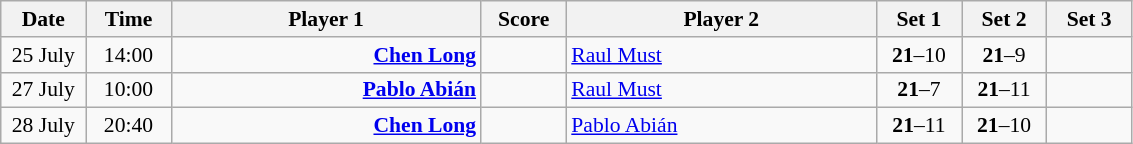<table class="wikitable" style="font-size:90%; text-align:center">
<tr>
<th width="50">Date</th>
<th width="50">Time</th>
<th width="200">Player 1</th>
<th width="50">Score</th>
<th width="200">Player 2</th>
<th width="50">Set 1</th>
<th width="50">Set 2</th>
<th width="50">Set 3</th>
</tr>
<tr>
<td>25 July</td>
<td>14:00</td>
<td align="right"><strong><a href='#'>Chen Long</a> </strong></td>
<td> </td>
<td align="left"> <a href='#'>Raul Must</a></td>
<td><strong>21</strong>–10</td>
<td><strong>21</strong>–9</td>
<td></td>
</tr>
<tr>
<td>27 July</td>
<td>10:00</td>
<td align="right"><strong><a href='#'>Pablo Abián</a> </strong></td>
<td> </td>
<td align="left"> <a href='#'>Raul Must</a></td>
<td><strong>21</strong>–7</td>
<td><strong>21</strong>–11</td>
<td></td>
</tr>
<tr>
<td>28 July</td>
<td>20:40</td>
<td align="right"><strong><a href='#'>Chen Long</a> </strong></td>
<td> </td>
<td align="left"> <a href='#'>Pablo Abián</a></td>
<td><strong>21</strong>–11</td>
<td><strong>21</strong>–10</td>
<td></td>
</tr>
</table>
